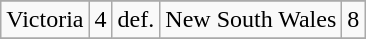<table class="wikitable">
<tr>
</tr>
<tr>
<td>Victoria</td>
<td>4</td>
<td>def.</td>
<td>New South Wales</td>
<td>8</td>
</tr>
<tr>
</tr>
</table>
